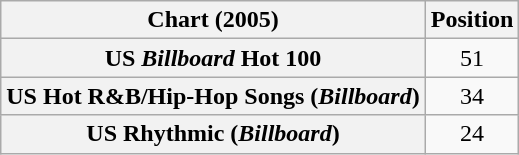<table class="wikitable sortable plainrowheaders" style="text-align:center">
<tr>
<th scope="col">Chart (2005)</th>
<th scope="col">Position</th>
</tr>
<tr>
<th scope="row">US <em>Billboard</em> Hot 100</th>
<td>51</td>
</tr>
<tr>
<th scope="row">US Hot R&B/Hip-Hop Songs (<em>Billboard</em>)</th>
<td>34</td>
</tr>
<tr>
<th scope="row">US Rhythmic (<em>Billboard</em>)</th>
<td>24</td>
</tr>
</table>
